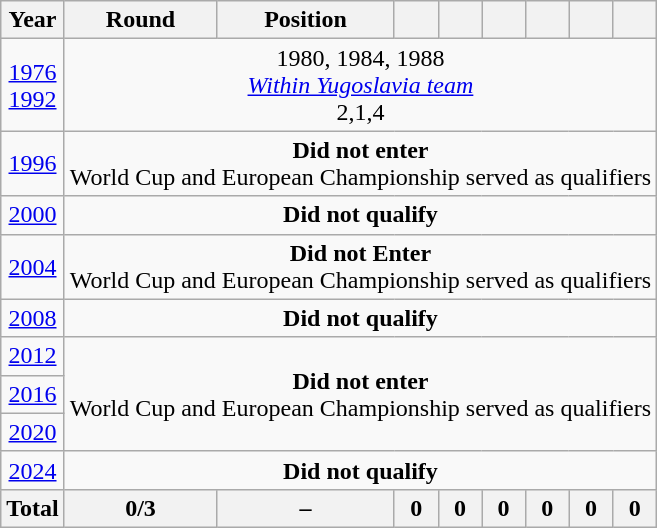<table class="wikitable" style="text-align: center;">
<tr>
<th>Year</th>
<th>Round</th>
<th>Position</th>
<th></th>
<th></th>
<th></th>
<th></th>
<th></th>
<th></th>
</tr>
<tr>
<td><a href='#'>1976</a><br> <a href='#'>1992</a></td>
<td colspan="8">1980, 1984, 1988<br> <em><a href='#'>Within Yugoslavia team</a></em><br>2,1,4</td>
</tr>
<tr>
<td> <a href='#'>1996</a></td>
<td colspan="8"><strong> Did not enter</strong> <br> World Cup and European Championship served as qualifiers</td>
</tr>
<tr>
<td> <a href='#'>2000</a></td>
<td colspan="8"><strong>Did not qualify</strong></td>
</tr>
<tr>
<td> <a href='#'>2004</a></td>
<td colspan="8"><strong>Did not Enter </strong><br> World Cup and European Championship served as qualifiers</td>
</tr>
<tr>
<td> <a href='#'>2008</a></td>
<td colspan="8"><strong>Did not qualify</strong></td>
</tr>
<tr>
<td> <a href='#'>2012</a></td>
<td colspan="8" rowspan="3"><strong>Did not enter</strong> <br> World Cup and European Championship served as qualifiers</td>
</tr>
<tr>
<td> <a href='#'>2016</a></td>
</tr>
<tr>
<td> <a href='#'>2020</a></td>
</tr>
<tr>
<td> <a href='#'>2024</a></td>
<td colspan="8"><strong>Did not qualify</strong></td>
</tr>
<tr>
<th>Total</th>
<th>0/3</th>
<th>–</th>
<th>0</th>
<th>0</th>
<th>0</th>
<th>0</th>
<th>0</th>
<th>0</th>
</tr>
</table>
